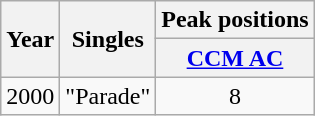<table class="wikitable">
<tr>
<th rowspan="2">Year</th>
<th rowspan="2">Singles</th>
<th>Peak positions</th>
</tr>
<tr>
<th><a href='#'>CCM AC</a></th>
</tr>
<tr>
<td>2000</td>
<td>"Parade"</td>
<td align="center">8</td>
</tr>
</table>
